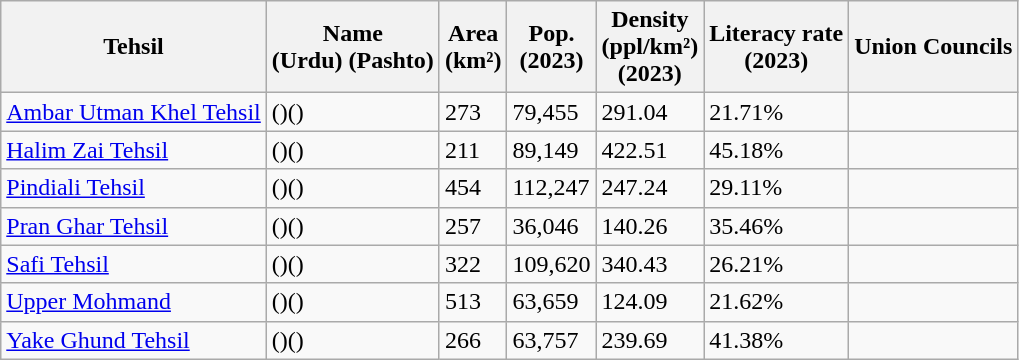<table class="wikitable sortable static-row-numbers static-row-header-hash">
<tr>
<th>Tehsil</th>
<th>Name<br>(Urdu) (Pashto)</th>
<th>Area<br>(km²)</th>
<th>Pop.<br>(2023)</th>
<th>Density<br>(ppl/km²)<br>(2023)</th>
<th>Literacy rate<br>(2023)</th>
<th>Union Councils</th>
</tr>
<tr>
<td><a href='#'>Ambar Utman Khel Tehsil</a></td>
<td>()()</td>
<td>273</td>
<td>79,455</td>
<td>291.04</td>
<td>21.71%</td>
<td></td>
</tr>
<tr>
<td><a href='#'>Halim Zai Tehsil</a></td>
<td>()()</td>
<td>211</td>
<td>89,149</td>
<td>422.51</td>
<td>45.18%</td>
<td></td>
</tr>
<tr>
<td><a href='#'>Pindiali Tehsil</a></td>
<td>()()</td>
<td>454</td>
<td>112,247</td>
<td>247.24</td>
<td>29.11%</td>
<td></td>
</tr>
<tr>
<td><a href='#'>Pran Ghar Tehsil</a></td>
<td>()()</td>
<td>257</td>
<td>36,046</td>
<td>140.26</td>
<td>35.46%</td>
<td></td>
</tr>
<tr>
<td><a href='#'>Safi Tehsil</a></td>
<td>()()</td>
<td>322</td>
<td>109,620</td>
<td>340.43</td>
<td>26.21%</td>
<td></td>
</tr>
<tr>
<td><a href='#'>Upper Mohmand</a></td>
<td>()()</td>
<td>513</td>
<td>63,659</td>
<td>124.09</td>
<td>21.62%</td>
<td></td>
</tr>
<tr>
<td><a href='#'>Yake Ghund Tehsil</a></td>
<td>()()</td>
<td>266</td>
<td>63,757</td>
<td>239.69</td>
<td>41.38%</td>
<td></td>
</tr>
</table>
